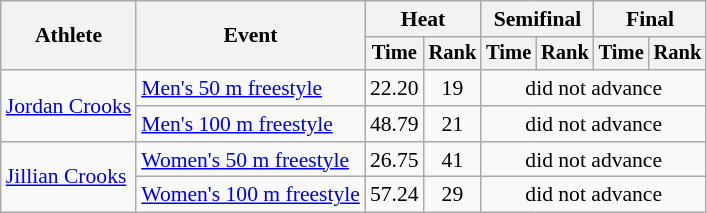<table class=wikitable style="font-size:90%">
<tr>
<th rowspan="2">Athlete</th>
<th rowspan="2">Event</th>
<th colspan="2">Heat</th>
<th colspan="2">Semifinal</th>
<th colspan="2">Final</th>
</tr>
<tr style="font-size:95%">
<th>Time</th>
<th>Rank</th>
<th>Time</th>
<th>Rank</th>
<th>Time</th>
<th>Rank</th>
</tr>
<tr align=center>
<td align=left rowspan=2><a href='#'>Jordan Crooks</a></td>
<td align=left><a href='#'>Men's 50 m freestyle</a></td>
<td>22.20</td>
<td>19</td>
<td colspan=4>did not advance</td>
</tr>
<tr align=center>
<td align=left><a href='#'>Men's 100 m freestyle</a></td>
<td>48.79</td>
<td>21</td>
<td colspan=4>did not advance</td>
</tr>
<tr align=center>
<td align=left rowspan=2><a href='#'>Jillian Crooks</a></td>
<td align=left><a href='#'>Women's 50 m freestyle</a></td>
<td>26.75</td>
<td>41</td>
<td colspan=4>did not advance</td>
</tr>
<tr align=center>
<td align=left><a href='#'>Women's 100 m freestyle</a></td>
<td>57.24</td>
<td>29</td>
<td colspan=4>did not advance</td>
</tr>
</table>
